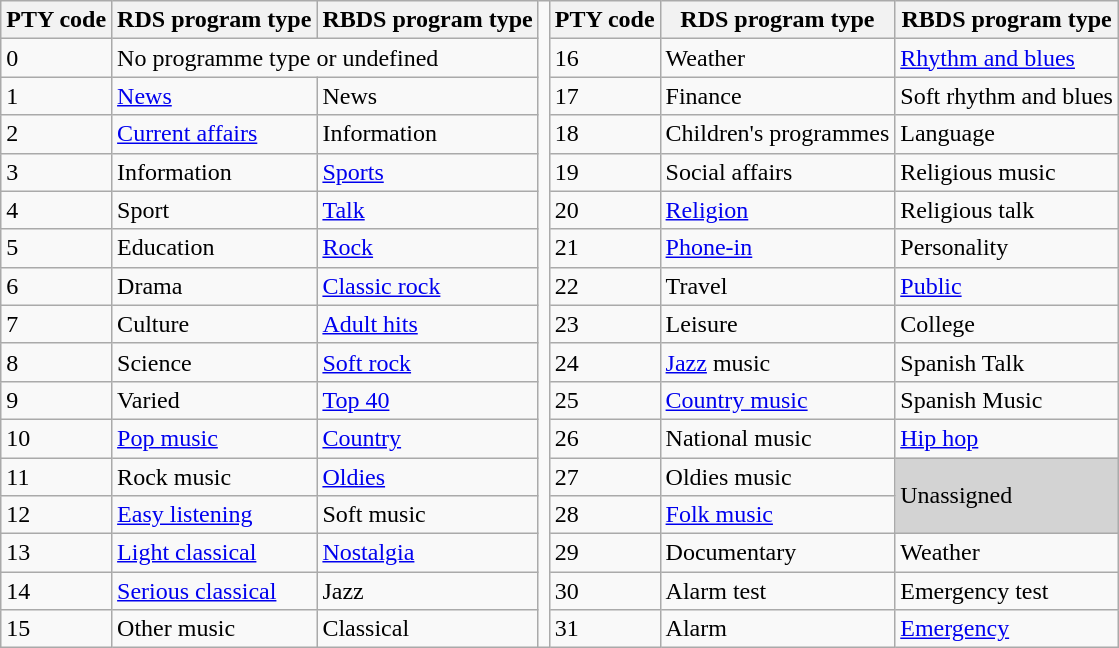<table class="wikitable">
<tr>
<th>PTY code</th>
<th>RDS program type</th>
<th>RBDS program type</th>
<td rowspan=17></td>
<th>PTY code</th>
<th>RDS program type</th>
<th>RBDS program type</th>
</tr>
<tr>
<td>0</td>
<td colspan=2>No programme type or undefined</td>
<td>16</td>
<td>Weather</td>
<td><a href='#'>Rhythm and blues</a></td>
</tr>
<tr>
<td>1</td>
<td><a href='#'>News</a></td>
<td>News</td>
<td>17</td>
<td>Finance</td>
<td>Soft rhythm and blues</td>
</tr>
<tr>
<td>2</td>
<td><a href='#'>Current affairs</a></td>
<td>Information</td>
<td>18</td>
<td>Children's programmes</td>
<td>Language</td>
</tr>
<tr>
<td>3</td>
<td>Information</td>
<td><a href='#'>Sports</a></td>
<td>19</td>
<td>Social affairs</td>
<td>Religious music</td>
</tr>
<tr>
<td>4</td>
<td>Sport</td>
<td><a href='#'>Talk</a></td>
<td>20</td>
<td><a href='#'>Religion</a></td>
<td>Religious talk</td>
</tr>
<tr>
<td>5</td>
<td>Education</td>
<td><a href='#'>Rock</a></td>
<td>21</td>
<td><a href='#'>Phone-in</a></td>
<td>Personality</td>
</tr>
<tr>
<td>6</td>
<td>Drama</td>
<td><a href='#'>Classic rock</a></td>
<td>22</td>
<td>Travel</td>
<td><a href='#'>Public</a></td>
</tr>
<tr>
<td>7</td>
<td>Culture</td>
<td><a href='#'>Adult hits</a></td>
<td>23</td>
<td>Leisure</td>
<td>College</td>
</tr>
<tr>
<td>8</td>
<td>Science</td>
<td><a href='#'>Soft rock</a></td>
<td>24</td>
<td><a href='#'>Jazz</a> music</td>
<td>Spanish Talk</td>
</tr>
<tr>
<td>9</td>
<td>Varied</td>
<td><a href='#'>Top 40</a></td>
<td>25</td>
<td><a href='#'>Country music</a></td>
<td>Spanish Music</td>
</tr>
<tr>
<td>10</td>
<td><a href='#'>Pop music</a></td>
<td><a href='#'>Country</a></td>
<td>26</td>
<td>National music</td>
<td><a href='#'>Hip hop</a></td>
</tr>
<tr>
<td>11</td>
<td>Rock music</td>
<td><a href='#'>Oldies</a></td>
<td>27</td>
<td>Oldies music</td>
<td rowspan=2 bgcolor=lightgrey>Unassigned</td>
</tr>
<tr>
<td>12</td>
<td><a href='#'>Easy listening</a></td>
<td>Soft music</td>
<td>28</td>
<td><a href='#'>Folk music</a></td>
</tr>
<tr>
<td>13</td>
<td><a href='#'>Light classical</a></td>
<td><a href='#'>Nostalgia</a></td>
<td>29</td>
<td>Documentary</td>
<td>Weather</td>
</tr>
<tr>
<td>14</td>
<td><a href='#'>Serious classical</a></td>
<td>Jazz</td>
<td>30</td>
<td>Alarm test</td>
<td>Emergency test</td>
</tr>
<tr>
<td>15</td>
<td>Other music</td>
<td>Classical</td>
<td>31</td>
<td>Alarm</td>
<td><a href='#'>Emergency</a></td>
</tr>
</table>
